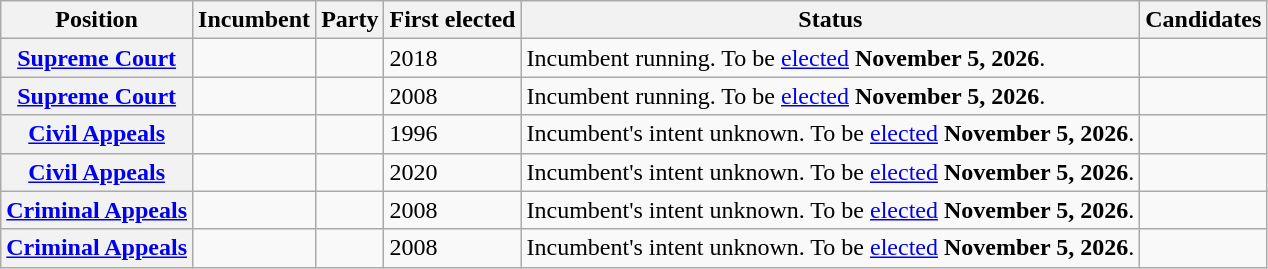<table class="wikitable sortable">
<tr>
<th>Position</th>
<th>Incumbent</th>
<th>Party</th>
<th>First elected</th>
<th>Status</th>
<th>Candidates</th>
</tr>
<tr>
<th><a href='#'>Supreme Court</a></th>
<td></td>
<td></td>
<td>2018</td>
<td>Incumbent running. To be <a href='#'>elected</a> <strong>November 5, 2026</strong>.</td>
<td nowrap></td>
</tr>
<tr>
<th><a href='#'>Supreme Court</a></th>
<td></td>
<td></td>
<td>2008</td>
<td>Incumbent running. To be <a href='#'>elected</a> <strong>November 5, 2026</strong>.</td>
<td nowrap></td>
</tr>
<tr>
<th><a href='#'>Civil Appeals</a></th>
<td></td>
<td></td>
<td>1996</td>
<td>Incumbent's intent unknown. To be <a href='#'>elected</a> <strong>November 5, 2026</strong>.</td>
<td nowrap></td>
</tr>
<tr>
<th><a href='#'>Civil Appeals</a></th>
<td></td>
<td></td>
<td>2020</td>
<td>Incumbent's intent unknown. To be <a href='#'>elected</a> <strong>November 5, 2026</strong>.</td>
<td nowrap></td>
</tr>
<tr>
<th><a href='#'>Criminal Appeals</a></th>
<td></td>
<td></td>
<td>2008</td>
<td>Incumbent's intent unknown. To be <a href='#'>elected</a> <strong>November 5, 2026</strong>.</td>
<td nowrap></td>
</tr>
<tr>
<th><a href='#'>Criminal Appeals</a></th>
<td></td>
<td></td>
<td>2008</td>
<td>Incumbent's intent unknown. To be <a href='#'>elected</a> <strong>November 5, 2026</strong>.</td>
<td nowrap></td>
</tr>
</table>
